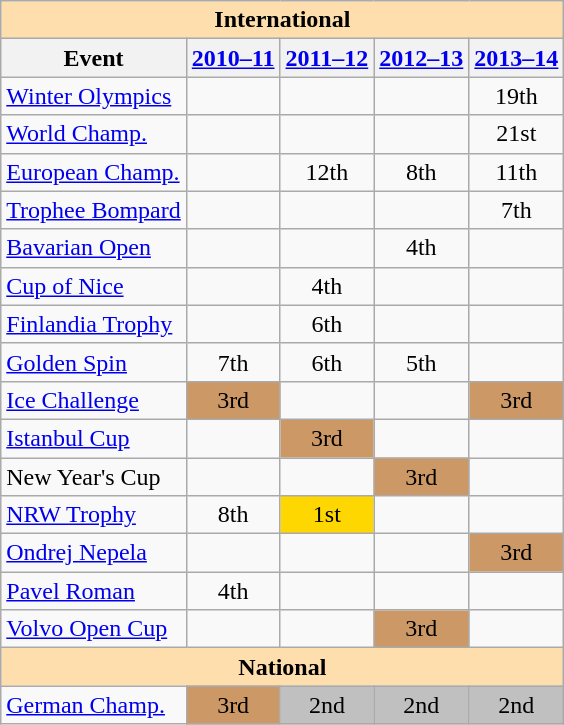<table class="wikitable" style="text-align:center">
<tr>
<th style="background-color: #ffdead; " colspan=5 align=center>International</th>
</tr>
<tr>
<th>Event</th>
<th><a href='#'>2010–11</a></th>
<th><a href='#'>2011–12</a></th>
<th><a href='#'>2012–13</a></th>
<th><a href='#'>2013–14</a></th>
</tr>
<tr>
<td align=left><a href='#'>Winter Olympics</a></td>
<td></td>
<td></td>
<td></td>
<td>19th</td>
</tr>
<tr>
<td align=left><a href='#'>World Champ.</a></td>
<td></td>
<td></td>
<td></td>
<td>21st</td>
</tr>
<tr>
<td align=left><a href='#'>European Champ.</a></td>
<td></td>
<td>12th</td>
<td>8th</td>
<td>11th</td>
</tr>
<tr>
<td align=left> <a href='#'>Trophee Bompard</a></td>
<td></td>
<td></td>
<td></td>
<td>7th</td>
</tr>
<tr>
<td align=left><a href='#'>Bavarian Open</a></td>
<td></td>
<td></td>
<td>4th</td>
<td></td>
</tr>
<tr>
<td align=left><a href='#'>Cup of Nice</a></td>
<td></td>
<td>4th</td>
<td></td>
<td></td>
</tr>
<tr>
<td align=left><a href='#'>Finlandia Trophy</a></td>
<td></td>
<td>6th</td>
<td></td>
<td></td>
</tr>
<tr>
<td align=left><a href='#'>Golden Spin</a></td>
<td>7th</td>
<td>6th</td>
<td>5th</td>
<td></td>
</tr>
<tr>
<td align=left><a href='#'>Ice Challenge</a></td>
<td bgcolor=cc9966>3rd</td>
<td></td>
<td></td>
<td bgcolor=cc9966>3rd</td>
</tr>
<tr>
<td align=left><a href='#'>Istanbul Cup</a></td>
<td></td>
<td bgcolor=cc9966>3rd</td>
<td></td>
<td></td>
</tr>
<tr>
<td align=left>New Year's Cup</td>
<td></td>
<td></td>
<td bgcolor=cc9966>3rd</td>
<td></td>
</tr>
<tr>
<td align=left><a href='#'>NRW Trophy</a></td>
<td>8th</td>
<td bgcolor=gold>1st</td>
<td></td>
<td></td>
</tr>
<tr>
<td align=left><a href='#'>Ondrej Nepela</a></td>
<td></td>
<td></td>
<td></td>
<td bgcolor=cc9966>3rd</td>
</tr>
<tr>
<td align=left><a href='#'>Pavel Roman</a></td>
<td>4th</td>
<td></td>
<td></td>
<td></td>
</tr>
<tr>
<td align=left><a href='#'>Volvo Open Cup</a></td>
<td></td>
<td></td>
<td bgcolor=cc9966>3rd</td>
<td></td>
</tr>
<tr>
<th style="background-color: #ffdead; " colspan=5 align=center>National</th>
</tr>
<tr>
<td align=left><a href='#'>German Champ.</a></td>
<td bgcolor=cc9966>3rd</td>
<td bgcolor=silver>2nd</td>
<td bgcolor=silver>2nd</td>
<td bgcolor=silver>2nd</td>
</tr>
</table>
